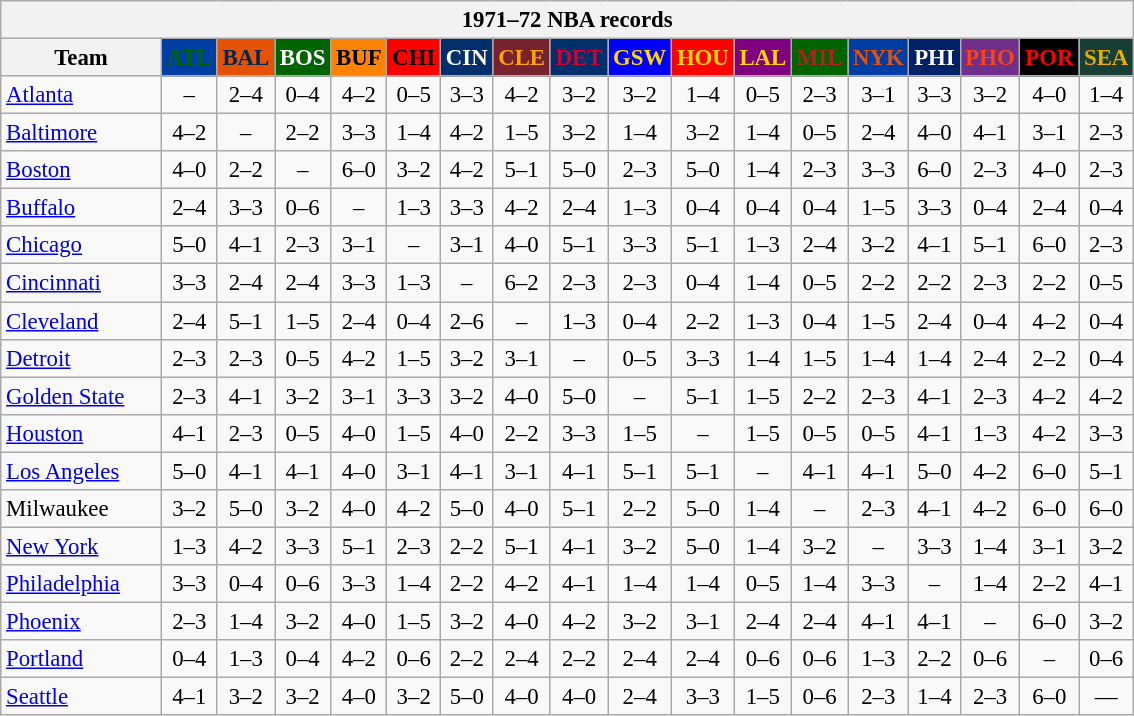<table class="wikitable" style="font-size:95%; text-align:center;">
<tr>
<th colspan=18>1971–72 NBA records</th>
</tr>
<tr>
<th width=100>Team</th>
<th style="background:#003EA4;color:#006600;width=35">ATL</th>
<th style="background:#E45206;color:#002854;width=35">BAL</th>
<th style="background:#006400;color:#FFFFFF;width=35">BOS</th>
<th style="background:#FF8201;color:#000000;width=35">BUF</th>
<th style="background:#FF0000;color:#000000;width=35">CHI</th>
<th style="background:#012F6B;color:#FFFFFF;width=35">CIN</th>
<th style="background:#77222F;color:#FFA402;width=35">CLE</th>
<th style="background:#012F6B;color:#D40032;width=35">DET</th>
<th style="background:#0000FF;color:#FFD700;width=35">GSW</th>
<th style="background:#FF0000;color:#FFD700;width=35">HOU</th>
<th style="background:#800080;color:#FFD700;width=35">LAL</th>
<th style="background:#006400;color:#B22222;width=35">MIL</th>
<th style="background:#003EA4;color:#E35208;width=35">NYK</th>
<th style="background:#012268;color:#FFFFFF;width=35">PHI</th>
<th style="background:#702F8B;color:#FA4417;width=35">PHO</th>
<th style="background:#000000;color:#FF0000;width=35">POR</th>
<th style="background:#173F36;color:#EBAA00;width=35">SEA</th>
</tr>
<tr>
<td style="text-align:left;"><a href='#'>Atlanta</a></td>
<td>–</td>
<td>2–4</td>
<td>0–4</td>
<td>4–2</td>
<td>0–5</td>
<td>3–3</td>
<td>4–2</td>
<td>3–2</td>
<td>3–2</td>
<td>1–4</td>
<td>0–5</td>
<td>2–3</td>
<td>3–1</td>
<td>3–3</td>
<td>3–2</td>
<td>4–0</td>
<td>1–4</td>
</tr>
<tr>
<td style="text-align:left;"><a href='#'>Baltimore</a></td>
<td>4–2</td>
<td>–</td>
<td>2–2</td>
<td>3–3</td>
<td>1–4</td>
<td>4–2</td>
<td>1–5</td>
<td>3–2</td>
<td>1–4</td>
<td>3–2</td>
<td>1–4</td>
<td>0–5</td>
<td>2–4</td>
<td>4–0</td>
<td>4–1</td>
<td>3–1</td>
<td>2–3</td>
</tr>
<tr>
<td style="text-align:left;"><a href='#'>Boston</a></td>
<td>4–0</td>
<td>2–2</td>
<td>–</td>
<td>6–0</td>
<td>3–2</td>
<td>4–2</td>
<td>5–1</td>
<td>5–0</td>
<td>2–3</td>
<td>5–0</td>
<td>1–4</td>
<td>2–3</td>
<td>3–3</td>
<td>6–0</td>
<td>2–3</td>
<td>4–0</td>
<td>2–3</td>
</tr>
<tr>
<td style="text-align:left;"><a href='#'>Buffalo</a></td>
<td>2–4</td>
<td>3–3</td>
<td>0–6</td>
<td>–</td>
<td>1–3</td>
<td>3–3</td>
<td>4–2</td>
<td>2–4</td>
<td>1–3</td>
<td>0–4</td>
<td>0–4</td>
<td>0–4</td>
<td>1–5</td>
<td>3–3</td>
<td>0–4</td>
<td>2–4</td>
<td>0–4</td>
</tr>
<tr>
<td style="text-align:left;"><a href='#'>Chicago</a></td>
<td>5–0</td>
<td>4–1</td>
<td>2–3</td>
<td>3–1</td>
<td>–</td>
<td>3–1</td>
<td>4–0</td>
<td>5–1</td>
<td>3–3</td>
<td>5–1</td>
<td>1–3</td>
<td>2–4</td>
<td>3–2</td>
<td>4–1</td>
<td>5–1</td>
<td>6–0</td>
<td>2–3</td>
</tr>
<tr>
<td style="text-align:left;"><a href='#'>Cincinnati</a></td>
<td>3–3</td>
<td>2–4</td>
<td>2–4</td>
<td>3–3</td>
<td>1–3</td>
<td>–</td>
<td>6–2</td>
<td>2–3</td>
<td>2–3</td>
<td>0–4</td>
<td>1–4</td>
<td>0–5</td>
<td>2–2</td>
<td>2–2</td>
<td>2–3</td>
<td>2–2</td>
<td>0–5</td>
</tr>
<tr>
<td style="text-align:left;"><a href='#'>Cleveland</a></td>
<td>2–4</td>
<td>5–1</td>
<td>1–5</td>
<td>2–4</td>
<td>0–4</td>
<td>2–6</td>
<td>–</td>
<td>1–3</td>
<td>0–4</td>
<td>2–2</td>
<td>1–3</td>
<td>0–4</td>
<td>1–5</td>
<td>2–4</td>
<td>0–4</td>
<td>4–2</td>
<td>0–4</td>
</tr>
<tr>
<td style="text-align:left;"><a href='#'>Detroit</a></td>
<td>2–3</td>
<td>2–3</td>
<td>0–5</td>
<td>4–2</td>
<td>1–5</td>
<td>3–2</td>
<td>3–1</td>
<td>–</td>
<td>0–5</td>
<td>3–3</td>
<td>1–4</td>
<td>1–5</td>
<td>1–4</td>
<td>1–4</td>
<td>2–4</td>
<td>2–2</td>
<td>0–4</td>
</tr>
<tr>
<td style="text-align:left;"><a href='#'>Golden State</a></td>
<td>2–3</td>
<td>4–1</td>
<td>3–2</td>
<td>3–1</td>
<td>3–3</td>
<td>3–2</td>
<td>4–0</td>
<td>5–0</td>
<td>–</td>
<td>5–1</td>
<td>1–5</td>
<td>2–2</td>
<td>2–3</td>
<td>4–1</td>
<td>2–3</td>
<td>4–2</td>
<td>4–2</td>
</tr>
<tr>
<td style="text-align:left;"><a href='#'>Houston</a></td>
<td>4–1</td>
<td>2–3</td>
<td>0–5</td>
<td>4–0</td>
<td>1–5</td>
<td>4–0</td>
<td>2–2</td>
<td>3–3</td>
<td>1–5</td>
<td>–</td>
<td>1–5</td>
<td>0–5</td>
<td>0–5</td>
<td>4–1</td>
<td>1–3</td>
<td>4–2</td>
<td>3–3</td>
</tr>
<tr>
<td style="text-align:left;"><a href='#'>Los Angeles</a></td>
<td>5–0</td>
<td>4–1</td>
<td>4–1</td>
<td>4–0</td>
<td>3–1</td>
<td>4–1</td>
<td>3–1</td>
<td>4–1</td>
<td>5–1</td>
<td>5–1</td>
<td>–</td>
<td>4–1</td>
<td>4–1</td>
<td>5–0</td>
<td>4–2</td>
<td>6–0</td>
<td>5–1</td>
</tr>
<tr>
<td style="text-align:left;">Milwaukee</td>
<td>3–2</td>
<td>5–0</td>
<td>3–2</td>
<td>4–0</td>
<td>4–2</td>
<td>5–0</td>
<td>4–0</td>
<td>5–1</td>
<td>2–2</td>
<td>5–0</td>
<td>1–4</td>
<td>–</td>
<td>2–3</td>
<td>4–1</td>
<td>4–2</td>
<td>6–0</td>
<td>6–0</td>
</tr>
<tr>
<td style="text-align:left;"><a href='#'>New York</a></td>
<td>1–3</td>
<td>4–2</td>
<td>3–3</td>
<td>5–1</td>
<td>2–3</td>
<td>2–2</td>
<td>5–1</td>
<td>4–1</td>
<td>3–2</td>
<td>5–0</td>
<td>1–4</td>
<td>3–2</td>
<td>–</td>
<td>3–3</td>
<td>1–4</td>
<td>3–1</td>
<td>3–2</td>
</tr>
<tr>
<td style="text-align:left;"><a href='#'>Philadelphia</a></td>
<td>3–3</td>
<td>0–4</td>
<td>0–6</td>
<td>3–3</td>
<td>1–4</td>
<td>2–2</td>
<td>4–2</td>
<td>4–1</td>
<td>1–4</td>
<td>1–4</td>
<td>0–5</td>
<td>1–4</td>
<td>3–3</td>
<td>–</td>
<td>1–4</td>
<td>2–2</td>
<td>4–1</td>
</tr>
<tr>
<td style="text-align:left;"><a href='#'>Phoenix</a></td>
<td>2–3</td>
<td>1–4</td>
<td>3–2</td>
<td>4–0</td>
<td>1–5</td>
<td>3–2</td>
<td>4–0</td>
<td>4–2</td>
<td>3–2</td>
<td>3–1</td>
<td>2–4</td>
<td>2–4</td>
<td>4–1</td>
<td>4–1</td>
<td>–</td>
<td>6–0</td>
<td>3–2</td>
</tr>
<tr>
<td style="text-align:left;"><a href='#'>Portland</a></td>
<td>0–4</td>
<td>1–3</td>
<td>0–4</td>
<td>4–2</td>
<td>0–6</td>
<td>2–2</td>
<td>2–4</td>
<td>2–2</td>
<td>2–4</td>
<td>2–4</td>
<td>0–6</td>
<td>0–6</td>
<td>1–3</td>
<td>2–2</td>
<td>0–6</td>
<td>–</td>
<td>0–6</td>
</tr>
<tr>
<td style="text-align:left;"><a href='#'>Seattle</a></td>
<td>4–1</td>
<td>3–2</td>
<td>3–2</td>
<td>4–0</td>
<td>3–2</td>
<td>5–0</td>
<td>4–0</td>
<td>4–0</td>
<td>2–4</td>
<td>3–3</td>
<td>1–5</td>
<td>0–6</td>
<td>2–3</td>
<td>1–4</td>
<td>2–3</td>
<td>6–0</td>
<td>—</td>
</tr>
</table>
